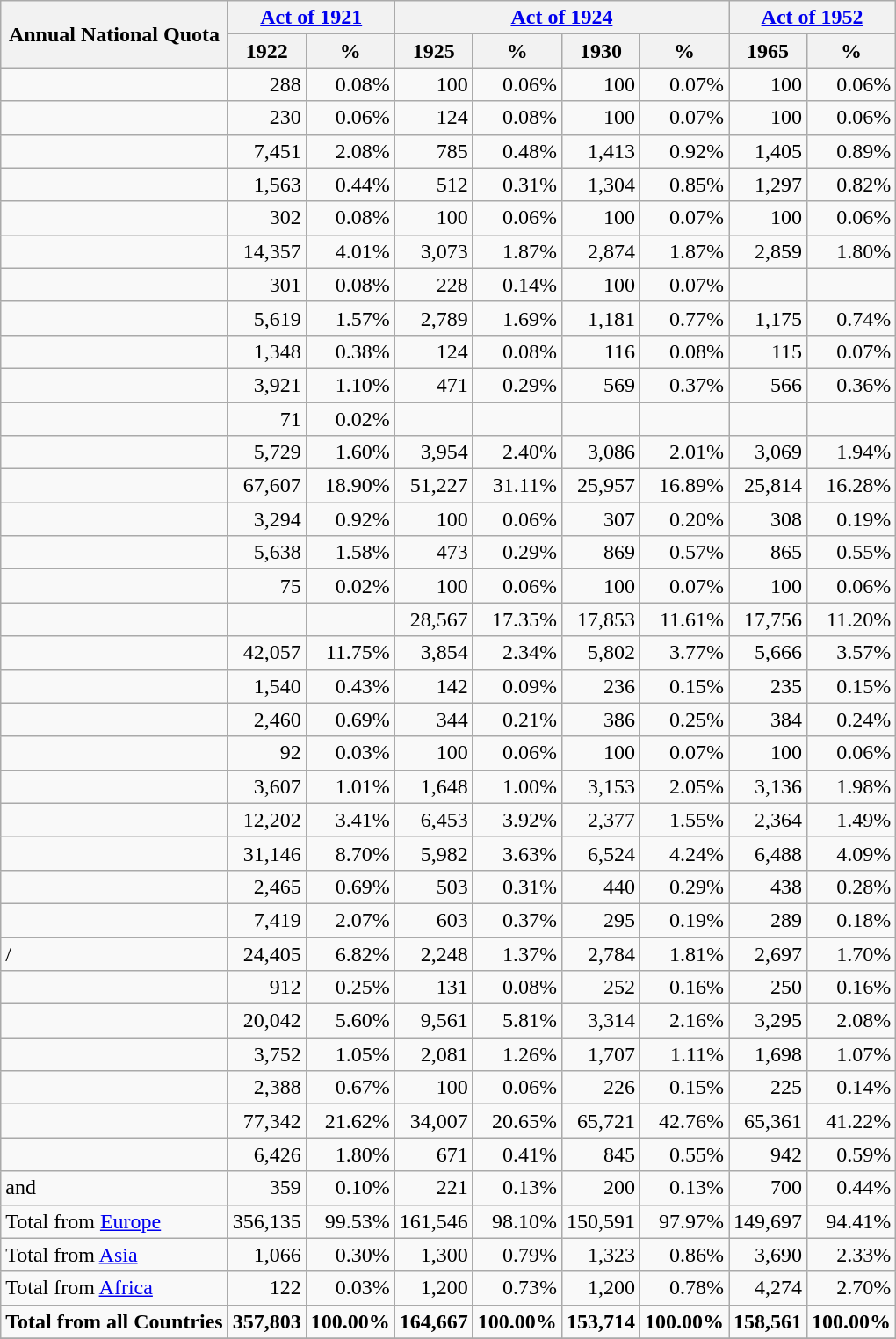<table class="wikitable sortable" style="text-align:right">
<tr>
<th rowspan="2">Annual National Quota</th>
<th colspan="2"><a href='#'>Act of 1921</a></th>
<th colspan="4"><a href='#'>Act of 1924</a></th>
<th colspan="2"><a href='#'>Act of 1952</a></th>
</tr>
<tr>
<th>1922</th>
<th>%</th>
<th>1925</th>
<th>%</th>
<th>1930</th>
<th>%</th>
<th>1965</th>
<th>%</th>
</tr>
<tr>
<td align="left"></td>
<td>288</td>
<td>0.08%</td>
<td>100</td>
<td>0.06%</td>
<td>100</td>
<td>0.07%</td>
<td>100</td>
<td>0.06%</td>
</tr>
<tr>
<td align="left"></td>
<td>230</td>
<td>0.06%</td>
<td>124</td>
<td>0.08%</td>
<td>100</td>
<td>0.07%</td>
<td>100</td>
<td>0.06%</td>
</tr>
<tr>
<td align="left"></td>
<td>7,451</td>
<td>2.08%</td>
<td>785</td>
<td>0.48%</td>
<td>1,413</td>
<td>0.92%</td>
<td>1,405</td>
<td>0.89%</td>
</tr>
<tr>
<td align="left"></td>
<td>1,563</td>
<td>0.44%</td>
<td>512</td>
<td>0.31%</td>
<td>1,304</td>
<td>0.85%</td>
<td>1,297</td>
<td>0.82%</td>
</tr>
<tr>
<td align="left"></td>
<td>302</td>
<td>0.08%</td>
<td>100</td>
<td>0.06%</td>
<td>100</td>
<td>0.07%</td>
<td>100</td>
<td>0.06%</td>
</tr>
<tr>
<td align="left"></td>
<td>14,357</td>
<td>4.01%</td>
<td>3,073</td>
<td>1.87%</td>
<td>2,874</td>
<td>1.87%</td>
<td>2,859</td>
<td>1.80%</td>
</tr>
<tr>
<td align="left"></td>
<td>301</td>
<td>0.08%</td>
<td>228</td>
<td>0.14%</td>
<td>100</td>
<td>0.07%</td>
<td></td>
<td></td>
</tr>
<tr>
<td align="left"></td>
<td>5,619</td>
<td>1.57%</td>
<td>2,789</td>
<td>1.69%</td>
<td>1,181</td>
<td>0.77%</td>
<td>1,175</td>
<td>0.74%</td>
</tr>
<tr>
<td align="left"></td>
<td>1,348</td>
<td>0.38%</td>
<td>124</td>
<td>0.08%</td>
<td>116</td>
<td>0.08%</td>
<td>115</td>
<td>0.07%</td>
</tr>
<tr>
<td align="left"></td>
<td>3,921</td>
<td>1.10%</td>
<td>471</td>
<td>0.29%</td>
<td>569</td>
<td>0.37%</td>
<td>566</td>
<td>0.36%</td>
</tr>
<tr>
<td align="left"></td>
<td>71</td>
<td>0.02%</td>
<td></td>
<td></td>
<td></td>
<td></td>
<td></td>
<td></td>
</tr>
<tr>
<td align="left"></td>
<td>5,729</td>
<td>1.60%</td>
<td>3,954</td>
<td>2.40%</td>
<td>3,086</td>
<td>2.01%</td>
<td>3,069</td>
<td>1.94%</td>
</tr>
<tr>
<td align="left"></td>
<td>67,607</td>
<td>18.90%</td>
<td>51,227</td>
<td>31.11%</td>
<td>25,957</td>
<td>16.89%</td>
<td>25,814</td>
<td>16.28%</td>
</tr>
<tr>
<td align="left"></td>
<td>3,294</td>
<td>0.92%</td>
<td>100</td>
<td>0.06%</td>
<td>307</td>
<td>0.20%</td>
<td>308</td>
<td>0.19%</td>
</tr>
<tr>
<td align="left"></td>
<td>5,638</td>
<td>1.58%</td>
<td>473</td>
<td>0.29%</td>
<td>869</td>
<td>0.57%</td>
<td>865</td>
<td>0.55%</td>
</tr>
<tr>
<td align="left"></td>
<td>75</td>
<td>0.02%</td>
<td>100</td>
<td>0.06%</td>
<td>100</td>
<td>0.07%</td>
<td>100</td>
<td>0.06%</td>
</tr>
<tr>
<td align="left"></td>
<td></td>
<td></td>
<td>28,567</td>
<td>17.35%</td>
<td>17,853</td>
<td>11.61%</td>
<td>17,756</td>
<td>11.20%</td>
</tr>
<tr>
<td align="left"></td>
<td>42,057</td>
<td>11.75%</td>
<td>3,854</td>
<td>2.34%</td>
<td>5,802</td>
<td>3.77%</td>
<td>5,666</td>
<td>3.57%</td>
</tr>
<tr>
<td align="left"></td>
<td>1,540</td>
<td>0.43%</td>
<td>142</td>
<td>0.09%</td>
<td>236</td>
<td>0.15%</td>
<td>235</td>
<td>0.15%</td>
</tr>
<tr>
<td align="left"></td>
<td>2,460</td>
<td>0.69%</td>
<td>344</td>
<td>0.21%</td>
<td>386</td>
<td>0.25%</td>
<td>384</td>
<td>0.24%</td>
</tr>
<tr>
<td align="left"></td>
<td>92</td>
<td>0.03%</td>
<td>100</td>
<td>0.06%</td>
<td>100</td>
<td>0.07%</td>
<td>100</td>
<td>0.06%</td>
</tr>
<tr>
<td align="left"></td>
<td>3,607</td>
<td>1.01%</td>
<td>1,648</td>
<td>1.00%</td>
<td>3,153</td>
<td>2.05%</td>
<td>3,136</td>
<td>1.98%</td>
</tr>
<tr>
<td align="left"></td>
<td>12,202</td>
<td>3.41%</td>
<td>6,453</td>
<td>3.92%</td>
<td>2,377</td>
<td>1.55%</td>
<td>2,364</td>
<td>1.49%</td>
</tr>
<tr>
<td align="left"></td>
<td>31,146</td>
<td>8.70%</td>
<td>5,982</td>
<td>3.63%</td>
<td>6,524</td>
<td>4.24%</td>
<td>6,488</td>
<td>4.09%</td>
</tr>
<tr>
<td align="left"></td>
<td>2,465</td>
<td>0.69%</td>
<td>503</td>
<td>0.31%</td>
<td>440</td>
<td>0.29%</td>
<td>438</td>
<td>0.28%</td>
</tr>
<tr>
<td align="left"></td>
<td>7,419</td>
<td>2.07%</td>
<td>603</td>
<td>0.37%</td>
<td>295</td>
<td>0.19%</td>
<td>289</td>
<td>0.18%</td>
</tr>
<tr>
<td align="left"> /  </td>
<td>24,405</td>
<td>6.82%</td>
<td>2,248</td>
<td>1.37%</td>
<td>2,784</td>
<td>1.81%</td>
<td>2,697</td>
<td>1.70%</td>
</tr>
<tr>
<td align="left"></td>
<td>912</td>
<td>0.25%</td>
<td>131</td>
<td>0.08%</td>
<td>252</td>
<td>0.16%</td>
<td>250</td>
<td>0.16%</td>
</tr>
<tr>
<td align="left"></td>
<td>20,042</td>
<td>5.60%</td>
<td>9,561</td>
<td>5.81%</td>
<td>3,314</td>
<td>2.16%</td>
<td>3,295</td>
<td>2.08%</td>
</tr>
<tr>
<td align="left"></td>
<td>3,752</td>
<td>1.05%</td>
<td>2,081</td>
<td>1.26%</td>
<td>1,707</td>
<td>1.11%</td>
<td>1,698</td>
<td>1.07%</td>
</tr>
<tr>
<td align="left"></td>
<td>2,388</td>
<td>0.67%</td>
<td>100</td>
<td>0.06%</td>
<td>226</td>
<td>0.15%</td>
<td>225</td>
<td>0.14%</td>
</tr>
<tr>
<td align="left"> </td>
<td>77,342</td>
<td>21.62%</td>
<td>34,007</td>
<td>20.65%</td>
<td>65,721</td>
<td>42.76%</td>
<td>65,361</td>
<td>41.22%</td>
</tr>
<tr>
<td align="left"></td>
<td>6,426</td>
<td>1.80%</td>
<td>671</td>
<td>0.41%</td>
<td>845</td>
<td>0.55%</td>
<td>942</td>
<td>0.59%</td>
</tr>
<tr>
<td align="left"> and </td>
<td>359</td>
<td>0.10%</td>
<td>221</td>
<td>0.13%</td>
<td>200</td>
<td>0.13%</td>
<td>700</td>
<td>0.44%</td>
</tr>
<tr>
<td align="left">Total from <a href='#'>Europe</a></td>
<td>356,135</td>
<td>99.53%</td>
<td>161,546</td>
<td>98.10%</td>
<td>150,591</td>
<td>97.97%</td>
<td>149,697</td>
<td>94.41%</td>
</tr>
<tr>
<td align="left">Total from <a href='#'>Asia</a></td>
<td>1,066</td>
<td>0.30%</td>
<td>1,300</td>
<td>0.79%</td>
<td>1,323</td>
<td>0.86%</td>
<td>3,690</td>
<td>2.33%</td>
</tr>
<tr>
<td align="left">Total from <a href='#'>Africa</a></td>
<td>122</td>
<td>0.03%</td>
<td>1,200</td>
<td>0.73%</td>
<td>1,200</td>
<td>0.78%</td>
<td>4,274</td>
<td>2.70%</td>
</tr>
<tr>
<td align="left"><strong>Total from all Countries</strong></td>
<td><strong>357,803</strong></td>
<td><strong>100.00%</strong></td>
<td><strong>164,667</strong></td>
<td><strong>100.00%</strong></td>
<td><strong>153,714</strong></td>
<td><strong>100.00%</strong></td>
<td><strong>158,561</strong></td>
<td><strong>100.00%</strong></td>
</tr>
<tr>
</tr>
</table>
